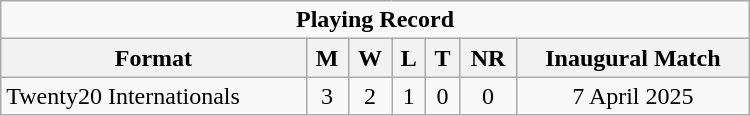<table class="wikitable" style="text-align: center; width: 500px;">
<tr>
<td colspan=7 align="center"><strong>Playing Record</strong></td>
</tr>
<tr>
<th>Format</th>
<th>M</th>
<th>W</th>
<th>L</th>
<th>T</th>
<th>NR</th>
<th>Inaugural Match</th>
</tr>
<tr>
<td align="left">Twenty20 Internationals</td>
<td>3</td>
<td>2</td>
<td>1</td>
<td>0</td>
<td>0</td>
<td>7 April 2025</td>
</tr>
</table>
